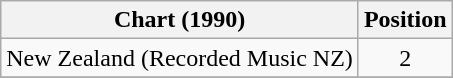<table class="wikitable sortable plainrowheaders" style="text-align:center">
<tr>
<th>Chart (1990)</th>
<th>Position</th>
</tr>
<tr>
<td>New Zealand (Recorded Music NZ)</td>
<td>2</td>
</tr>
<tr>
</tr>
</table>
